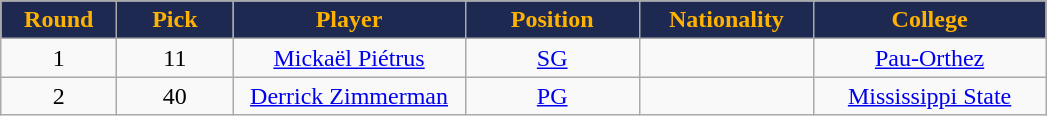<table class="wikitable sortable sortable">
<tr>
<th style="background:#1D2951; color:#FFB300" width="10%">Round</th>
<th style="background:#1D2951; color:#FFB300" width="10%">Pick</th>
<th style="background:#1D2951; color:#FFB300" width="20%">Player</th>
<th style="background:#1D2951; color:#FFB300" width="15%">Position</th>
<th style="background:#1D2951; color:#FFB300" width="15%">Nationality</th>
<th style="background:#1D2951; color:#FFB300" width="20%">College</th>
</tr>
<tr style="text-align: center">
<td>1</td>
<td>11</td>
<td><a href='#'>Mickaël Piétrus</a></td>
<td><a href='#'>SG</a></td>
<td></td>
<td> <a href='#'>Pau-Orthez</a></td>
</tr>
<tr style="text-align: center">
<td>2</td>
<td>40</td>
<td><a href='#'>Derrick Zimmerman</a></td>
<td><a href='#'>PG</a></td>
<td></td>
<td><a href='#'>Mississippi State</a></td>
</tr>
</table>
